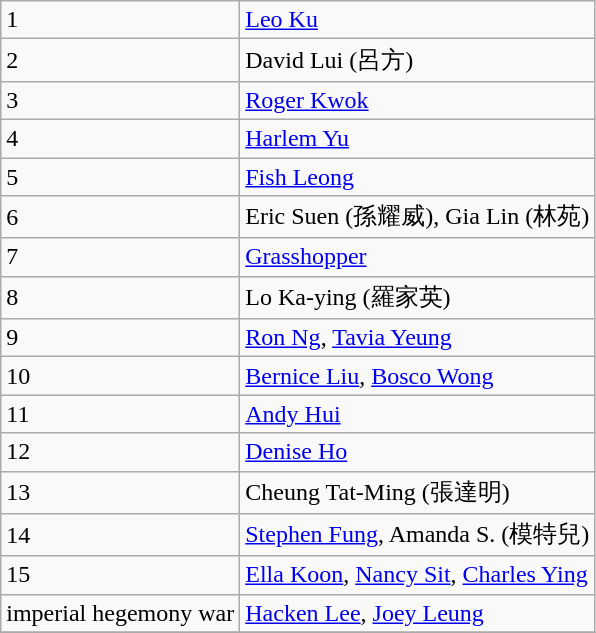<table class="wikitable">
<tr>
<td>1</td>
<td><a href='#'>Leo Ku</a></td>
</tr>
<tr>
<td>2</td>
<td>David Lui (呂方)</td>
</tr>
<tr>
<td>3</td>
<td><a href='#'>Roger Kwok</a></td>
</tr>
<tr>
<td>4</td>
<td><a href='#'>Harlem Yu</a></td>
</tr>
<tr>
<td>5</td>
<td><a href='#'>Fish Leong</a></td>
</tr>
<tr>
<td>6</td>
<td>Eric Suen (孫耀威), Gia Lin (林苑)</td>
</tr>
<tr>
<td>7</td>
<td><a href='#'>Grasshopper</a></td>
</tr>
<tr>
<td>8</td>
<td>Lo Ka-ying (羅家英)</td>
</tr>
<tr>
<td>9</td>
<td><a href='#'>Ron Ng</a>, <a href='#'>Tavia Yeung</a></td>
</tr>
<tr>
<td>10</td>
<td><a href='#'>Bernice Liu</a>, <a href='#'>Bosco Wong</a></td>
</tr>
<tr>
<td>11</td>
<td><a href='#'>Andy Hui</a></td>
</tr>
<tr>
<td>12</td>
<td><a href='#'>Denise Ho</a></td>
</tr>
<tr>
<td>13</td>
<td>Cheung Tat-Ming (張達明)</td>
</tr>
<tr>
<td>14</td>
<td><a href='#'>Stephen Fung</a>, Amanda S. (模特兒)</td>
</tr>
<tr>
<td>15</td>
<td><a href='#'>Ella Koon</a>, <a href='#'>Nancy Sit</a>, <a href='#'>Charles Ying</a></td>
</tr>
<tr>
<td>imperial hegemony war</td>
<td><a href='#'>Hacken Lee</a>, <a href='#'>Joey Leung</a></td>
</tr>
<tr>
</tr>
</table>
